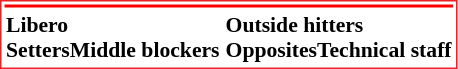<table class="toccolours" style="border: #ED2024 solid 1px; background: #FFFFFF; font-size: 95%">
<tr>
<th colspan=5 style="background-color:#ff0000;"></th>
</tr>
<tr>
<td style="font-size: 95%;" valign="top"><strong>Libero</strong><br><strong>Setters</strong><strong>Middle blockers</strong></td>
<td style="font-size: 95%;" valign="top"><strong>Outside hitters</strong><br><strong>Opposites</strong><strong>Technical staff</strong></td>
</tr>
</table>
